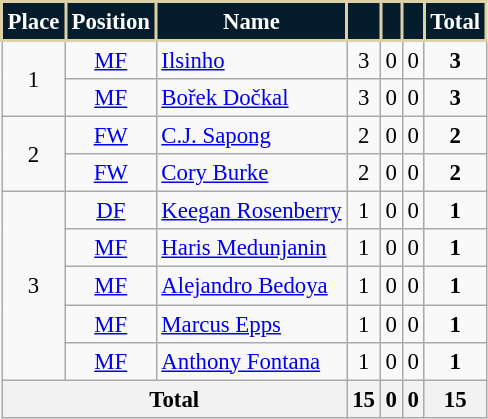<table class="wikitable" style="font-size: 95%; text-align: center;">
<tr>
<th style="background:#041C2C; color:#FFFFFF; border:2px solid #DFD1A7;width=40">Place</th>
<th style="background:#041C2C; color:#FFFFFF; border:2px solid #DFD1A7;width=40">Position</th>
<th style="background:#041C2C; color:#FFFFFF; border:2px solid #DFD1A7;width=150">Name</th>
<th style="background:#041C2C; color:#FFFFFF; border:2px solid #DFD1A7;width=80"></th>
<th style="background:#041C2C; color:#FFFFFF; border:2px solid #DFD1A7;width=80"></th>
<th style="background:#041C2C; color:#FFFFFF; border:2px solid #DFD1A7;width=80"></th>
<th style="background:#041C2C; color:#FFFFFF; border:2px solid #DFD1A7;width=80"><strong>Total</strong></th>
</tr>
<tr>
<td rowspan="2">1</td>
<td><a href='#'>MF</a></td>
<td align=left> <a href='#'>Ilsinho</a></td>
<td>3</td>
<td>0</td>
<td>0</td>
<td><strong>3</strong></td>
</tr>
<tr>
<td><a href='#'>MF</a></td>
<td align=left> <a href='#'>Bořek Dočkal</a></td>
<td>3</td>
<td>0</td>
<td>0</td>
<td><strong>3</strong></td>
</tr>
<tr>
<td rowspan="2">2</td>
<td><a href='#'>FW</a></td>
<td align=left> <a href='#'>C.J. Sapong</a></td>
<td>2</td>
<td>0</td>
<td>0</td>
<td><strong>2</strong></td>
</tr>
<tr>
<td><a href='#'>FW</a></td>
<td align=left> <a href='#'>Cory Burke</a></td>
<td>2</td>
<td>0</td>
<td>0</td>
<td><strong>2</strong></td>
</tr>
<tr>
<td rowspan="5">3</td>
<td><a href='#'>DF</a></td>
<td align=left> <a href='#'>Keegan Rosenberry</a></td>
<td>1</td>
<td>0</td>
<td>0</td>
<td><strong>1</strong></td>
</tr>
<tr>
<td><a href='#'>MF</a></td>
<td align=left> <a href='#'>Haris Medunjanin</a></td>
<td>1</td>
<td>0</td>
<td>0</td>
<td><strong>1</strong></td>
</tr>
<tr>
<td><a href='#'>MF</a></td>
<td align=left> <a href='#'>Alejandro Bedoya</a></td>
<td>1</td>
<td>0</td>
<td>0</td>
<td><strong>1</strong></td>
</tr>
<tr>
<td><a href='#'>MF</a></td>
<td align=left> <a href='#'>Marcus Epps</a></td>
<td>1</td>
<td>0</td>
<td>0</td>
<td><strong>1</strong></td>
</tr>
<tr>
<td><a href='#'>MF</a></td>
<td align=left> <a href='#'>Anthony Fontana</a></td>
<td>1</td>
<td>0</td>
<td>0</td>
<td><strong>1</strong></td>
</tr>
<tr>
<th colspan="3">Total</th>
<th>15</th>
<th>0</th>
<th>0</th>
<th>15</th>
</tr>
</table>
